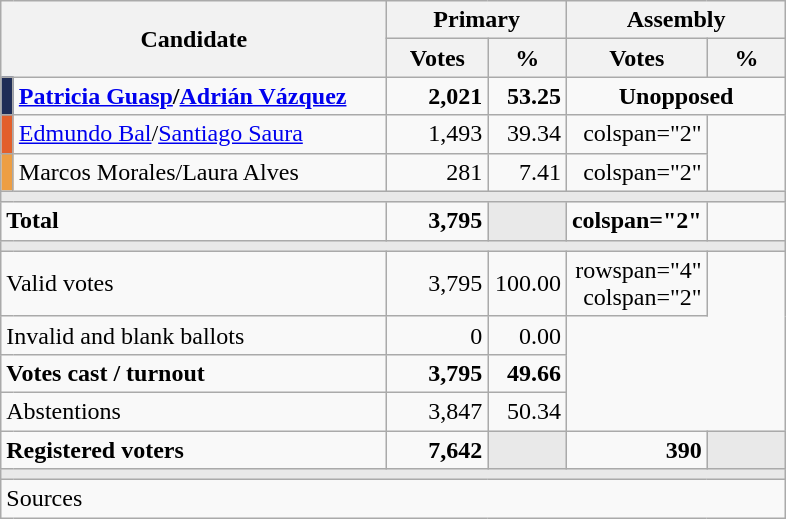<table class="wikitable" style="text-align:right;">
<tr>
<th colspan="2" rowspan="2" width="250">Candidate</th>
<th colspan="2">Primary</th>
<th colspan="2">Assembly</th>
</tr>
<tr>
<th width="60">Votes</th>
<th width="45">%</th>
<th width="50">Votes</th>
<th width="45">%</th>
</tr>
<tr>
<td width="1" style="color:inherit;background:#1F2D57"></td>
<td align="left"><strong><a href='#'>Patricia Guasp</a>/<a href='#'>Adrián Vázquez</a></strong></td>
<td><strong>2,021</strong></td>
<td><strong>53.25</strong></td>
<td colspan="2" align="center"><strong>Unopposed</strong></td>
</tr>
<tr>
<td style="color:inherit;background:#E35F2B"></td>
<td align="left"><a href='#'>Edmundo Bal</a>/<a href='#'>Santiago Saura</a></td>
<td>1,493</td>
<td>39.34</td>
<td>colspan="2" </td>
</tr>
<tr>
<td style="color:inherit;background:#ED9E43"></td>
<td align="left">Marcos Morales/Laura Alves</td>
<td>281</td>
<td>7.41</td>
<td>colspan="2" </td>
</tr>
<tr>
<td colspan="6" bgcolor="#E9E9E9"></td>
</tr>
<tr style="font-weight:bold;">
<td colspan="2" align="left">Total</td>
<td>3,795</td>
<td bgcolor="#E9E9E9"></td>
<td>colspan="2" </td>
</tr>
<tr>
<td colspan="6" bgcolor="#E9E9E9"></td>
</tr>
<tr>
<td colspan="2" align="left">Valid votes</td>
<td>3,795</td>
<td>100.00</td>
<td>rowspan="4" colspan="2" </td>
</tr>
<tr>
<td colspan="2" align="left">Invalid and blank ballots</td>
<td>0</td>
<td>0.00</td>
</tr>
<tr style="font-weight:bold;">
<td colspan="2" align="left">Votes cast / turnout</td>
<td>3,795</td>
<td>49.66</td>
</tr>
<tr>
<td colspan="2" align="left">Abstentions</td>
<td>3,847</td>
<td>50.34</td>
</tr>
<tr style="font-weight:bold;">
<td colspan="2" align="left">Registered voters</td>
<td>7,642</td>
<td bgcolor="#E9E9E9"></td>
<td>390</td>
<td bgcolor="#E9E9E9"></td>
</tr>
<tr>
<td colspan="6" bgcolor="#E9E9E9"></td>
</tr>
<tr>
<td colspan="6" align="left">Sources</td>
</tr>
</table>
